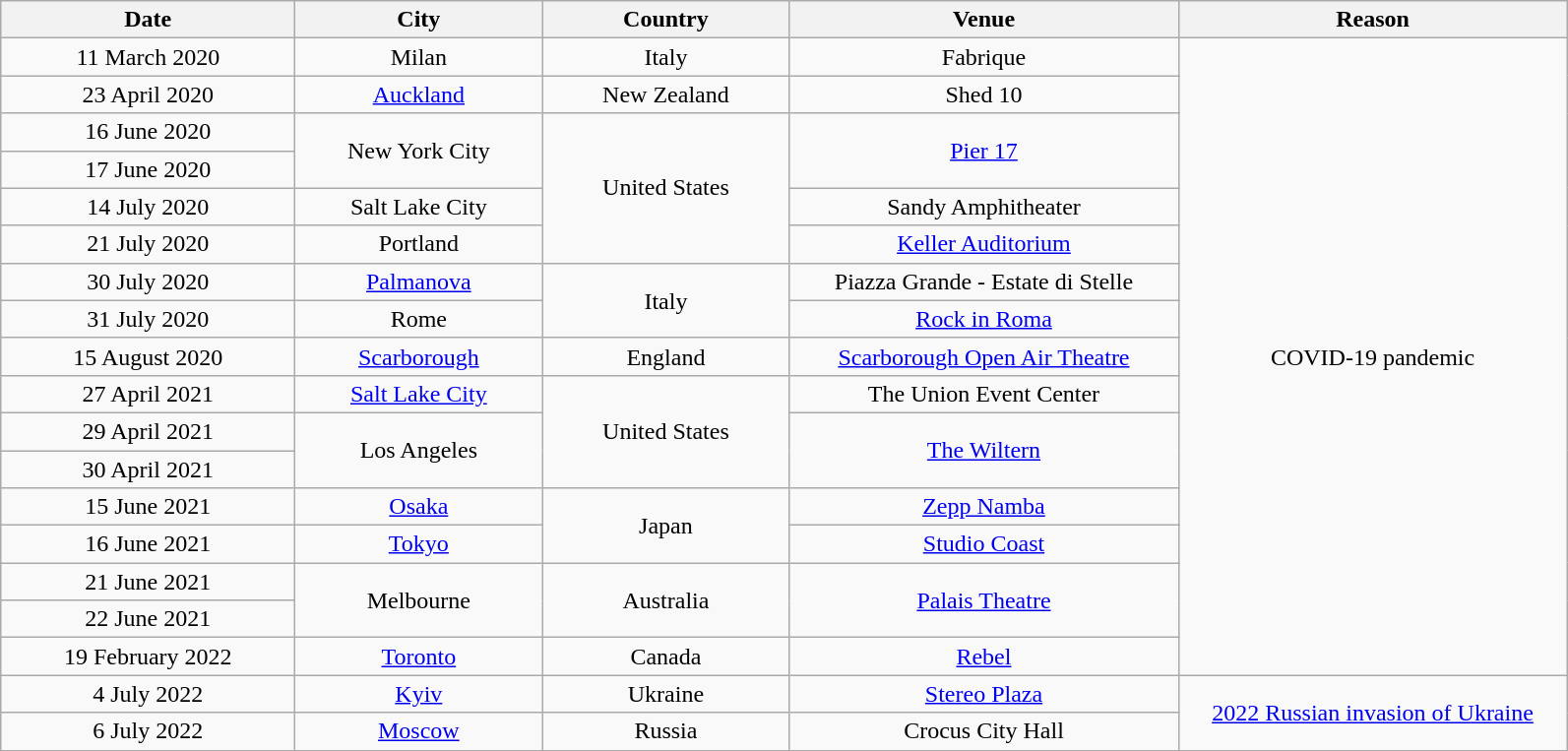<table class="wikitable" style="text-align:center;">
<tr>
<th scope="col" style="width:12em;">Date</th>
<th scope="col" style="width:10em;">City</th>
<th scope="col" style="width:10em;">Country</th>
<th scope="col" style="width:16em;">Venue</th>
<th scope="col" style="width:16em;">Reason</th>
</tr>
<tr>
<td>11 March 2020</td>
<td>Milan</td>
<td>Italy</td>
<td>Fabrique</td>
<td rowspan="17">COVID-19 pandemic</td>
</tr>
<tr>
<td>23 April 2020</td>
<td><a href='#'>Auckland</a></td>
<td>New Zealand</td>
<td>Shed 10</td>
</tr>
<tr>
<td>16 June 2020</td>
<td rowspan="2">New York City</td>
<td rowspan="4">United States</td>
<td rowspan="2"><a href='#'>Pier 17</a></td>
</tr>
<tr>
<td>17 June 2020</td>
</tr>
<tr>
<td>14 July 2020</td>
<td>Salt Lake City</td>
<td>Sandy Amphitheater</td>
</tr>
<tr>
<td>21 July 2020</td>
<td>Portland</td>
<td><a href='#'>Keller Auditorium</a></td>
</tr>
<tr>
<td>30 July 2020</td>
<td><a href='#'>Palmanova</a></td>
<td rowspan="2">Italy</td>
<td>Piazza Grande - Estate di Stelle</td>
</tr>
<tr>
<td>31 July 2020</td>
<td>Rome</td>
<td><a href='#'>Rock in Roma</a></td>
</tr>
<tr>
<td>15 August 2020</td>
<td><a href='#'>Scarborough</a></td>
<td>England</td>
<td><a href='#'>Scarborough Open Air Theatre</a></td>
</tr>
<tr>
<td>27 April 2021</td>
<td><a href='#'>Salt Lake City</a></td>
<td rowspan="3">United States</td>
<td>The Union Event Center</td>
</tr>
<tr>
<td>29 April 2021</td>
<td rowspan="2">Los Angeles</td>
<td rowspan="2"><a href='#'>The Wiltern</a></td>
</tr>
<tr>
<td>30 April 2021</td>
</tr>
<tr>
<td>15 June 2021</td>
<td><a href='#'>Osaka</a></td>
<td rowspan="2">Japan</td>
<td><a href='#'>Zepp Namba</a></td>
</tr>
<tr>
<td>16 June 2021</td>
<td><a href='#'>Tokyo</a></td>
<td><a href='#'>Studio Coast</a></td>
</tr>
<tr>
<td>21 June 2021</td>
<td rowspan="2">Melbourne</td>
<td rowspan="2">Australia</td>
<td rowspan="2"><a href='#'>Palais Theatre</a></td>
</tr>
<tr>
<td>22 June 2021</td>
</tr>
<tr>
<td>19 February 2022</td>
<td><a href='#'>Toronto</a></td>
<td>Canada</td>
<td><a href='#'>Rebel</a></td>
</tr>
<tr>
<td>4 July 2022</td>
<td><a href='#'>Kyiv</a></td>
<td>Ukraine</td>
<td><a href='#'>Stereo Plaza</a></td>
<td rowspan="2"><a href='#'>2022 Russian invasion of Ukraine</a></td>
</tr>
<tr>
<td>6 July 2022</td>
<td><a href='#'>Moscow</a></td>
<td>Russia</td>
<td>Crocus City Hall</td>
</tr>
</table>
